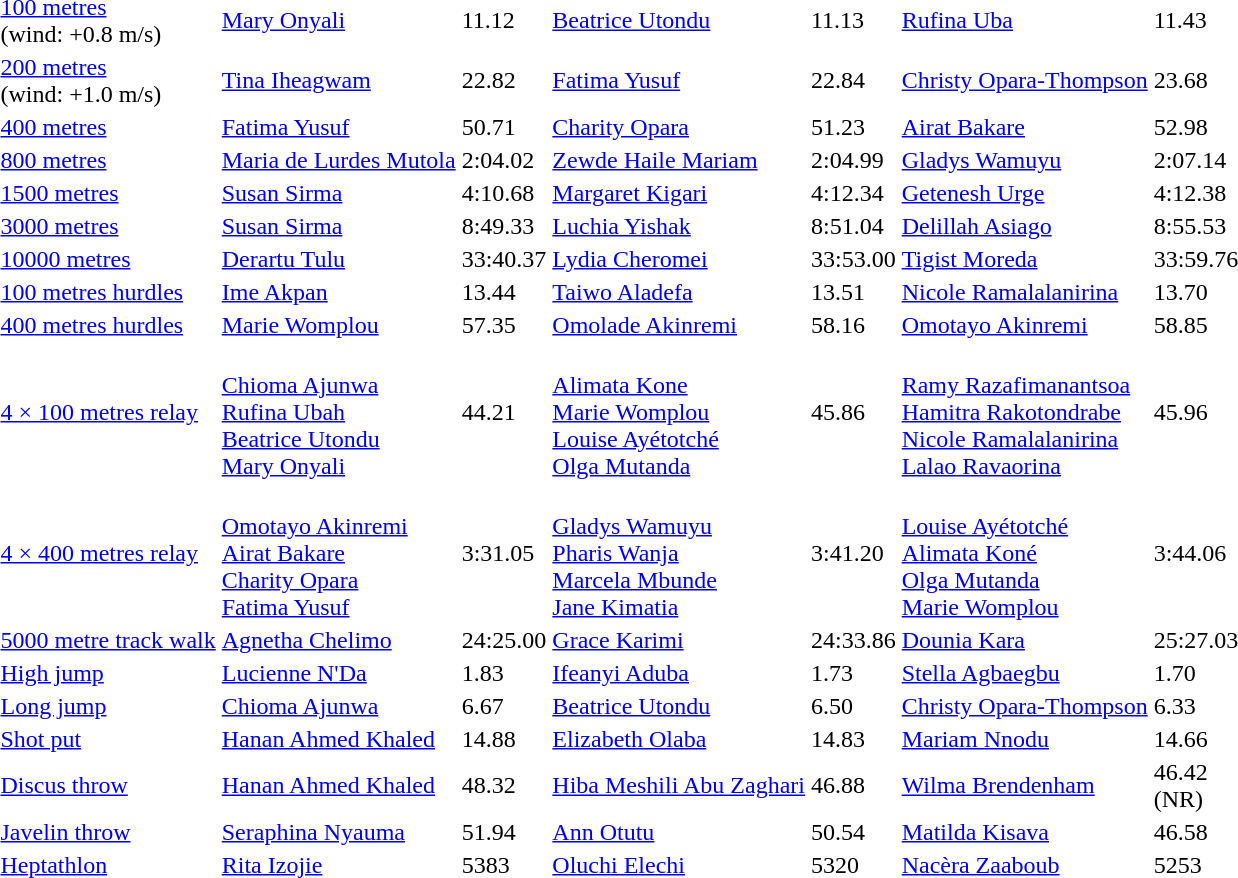<table>
<tr>
<td><a href='#'>100 metres</a><br>(wind: +0.8 m/s)</td>
<td><a href='#'>Mary Onyali</a><br> </td>
<td>11.12</td>
<td><a href='#'>Beatrice Utondu</a><br> </td>
<td>11.13</td>
<td><a href='#'>Rufina Uba</a><br> </td>
<td>11.43</td>
</tr>
<tr>
<td><a href='#'>200 metres</a><br>(wind: +1.0 m/s)</td>
<td><a href='#'>Tina Iheagwam</a><br> </td>
<td>22.82</td>
<td><a href='#'>Fatima Yusuf</a><br> </td>
<td>22.84</td>
<td><a href='#'>Christy Opara-Thompson</a><br> </td>
<td>23.68</td>
</tr>
<tr>
<td><a href='#'>400 metres</a></td>
<td><a href='#'>Fatima Yusuf</a><br> </td>
<td>50.71</td>
<td><a href='#'>Charity Opara</a><br> </td>
<td>51.23</td>
<td><a href='#'>Airat Bakare</a><br> </td>
<td>52.98</td>
</tr>
<tr>
<td><a href='#'>800 metres</a></td>
<td><a href='#'>Maria de Lurdes Mutola</a><br> </td>
<td>2:04.02</td>
<td><a href='#'>Zewde Haile Mariam</a><br> </td>
<td>2:04.99</td>
<td><a href='#'>Gladys Wamuyu</a><br> </td>
<td>2:07.14</td>
</tr>
<tr>
<td><a href='#'>1500 metres</a></td>
<td><a href='#'>Susan Sirma</a><br> </td>
<td>4:10.68</td>
<td><a href='#'>Margaret Kigari</a><br> </td>
<td>4:12.34</td>
<td><a href='#'>Getenesh Urge</a><br> </td>
<td>4:12.38</td>
</tr>
<tr>
<td><a href='#'>3000 metres</a></td>
<td><a href='#'>Susan Sirma</a><br> </td>
<td>8:49.33</td>
<td><a href='#'>Luchia Yishak</a><br> </td>
<td>8:51.04</td>
<td><a href='#'>Delillah Asiago</a><br> </td>
<td>8:55.53</td>
</tr>
<tr>
<td><a href='#'>10000 metres</a></td>
<td><a href='#'>Derartu Tulu</a><br> </td>
<td>33:40.37</td>
<td><a href='#'>Lydia Cheromei</a><br> </td>
<td>33:53.00</td>
<td><a href='#'>Tigist Moreda</a><br> </td>
<td>33:59.76</td>
</tr>
<tr>
<td><a href='#'>100 metres hurdles</a></td>
<td><a href='#'>Ime Akpan</a><br> </td>
<td>13.44</td>
<td><a href='#'>Taiwo Aladefa</a><br> </td>
<td>13.51</td>
<td><a href='#'>Nicole Ramalalanirina</a><br> </td>
<td>13.70</td>
</tr>
<tr>
<td><a href='#'>400 metres hurdles</a></td>
<td><a href='#'>Marie Womplou</a><br> </td>
<td>57.35</td>
<td><a href='#'>Omolade Akinremi</a><br> </td>
<td>58.16</td>
<td><a href='#'>Omotayo Akinremi</a><br> </td>
<td>58.85</td>
</tr>
<tr>
<td><a href='#'>4 × 100 metres relay</a></td>
<td><br><a href='#'>Chioma Ajunwa</a><br><a href='#'>Rufina Ubah</a><br><a href='#'>Beatrice Utondu</a><br><a href='#'>Mary Onyali</a></td>
<td>44.21</td>
<td><br><a href='#'>Alimata Kone</a><br><a href='#'>Marie Womplou</a><br><a href='#'>Louise Ayétotché</a><br><a href='#'>Olga Mutanda</a></td>
<td>45.86</td>
<td><br><a href='#'>Ramy Razafimanantsoa</a><br><a href='#'>Hamitra Rakotondrabe</a><br><a href='#'>Nicole Ramalalanirina</a><br><a href='#'>Lalao Ravaorina</a></td>
<td>45.96</td>
</tr>
<tr>
<td><a href='#'>4 × 400 metres relay</a></td>
<td><br><a href='#'>Omotayo Akinremi</a><br><a href='#'>Airat Bakare</a><br><a href='#'>Charity Opara</a><br><a href='#'>Fatima Yusuf</a></td>
<td>3:31.05</td>
<td><br><a href='#'>Gladys Wamuyu</a><br><a href='#'>Pharis Wanja</a><br><a href='#'>Marcela Mbunde</a><br><a href='#'>Jane Kimatia</a></td>
<td>3:41.20</td>
<td><br><a href='#'>Louise Ayétotché</a><br><a href='#'>Alimata Koné</a><br><a href='#'>Olga Mutanda</a><br><a href='#'>Marie Womplou</a></td>
<td>3:44.06</td>
</tr>
<tr>
<td><a href='#'>5000 metre track walk</a></td>
<td><a href='#'>Agnetha Chelimo</a><br> </td>
<td>24:25.00</td>
<td><a href='#'>Grace Karimi</a><br> </td>
<td>24:33.86</td>
<td><a href='#'>Dounia Kara</a><br> </td>
<td>25:27.03</td>
</tr>
<tr>
<td><a href='#'>High jump</a></td>
<td><a href='#'>Lucienne N'Da</a><br> </td>
<td>1.83</td>
<td><a href='#'>Ifeanyi Aduba</a><br> </td>
<td>1.73</td>
<td><a href='#'>Stella Agbaegbu</a><br> </td>
<td>1.70</td>
</tr>
<tr>
<td><a href='#'>Long jump</a></td>
<td><a href='#'>Chioma Ajunwa</a><br> </td>
<td>6.67</td>
<td><a href='#'>Beatrice Utondu</a><br> </td>
<td>6.50</td>
<td><a href='#'>Christy Opara-Thompson</a><br> </td>
<td>6.33</td>
</tr>
<tr>
<td><a href='#'>Shot put</a></td>
<td><a href='#'>Hanan Ahmed Khaled</a><br> </td>
<td>14.88</td>
<td><a href='#'>Elizabeth Olaba</a><br> </td>
<td>14.83</td>
<td><a href='#'>Mariam Nnodu</a><br> </td>
<td>14.66</td>
</tr>
<tr>
<td><a href='#'>Discus throw</a></td>
<td><a href='#'>Hanan Ahmed Khaled</a><br> </td>
<td>48.32</td>
<td><a href='#'>Hiba Meshili Abu Zaghari</a><br> </td>
<td>46.88</td>
<td><a href='#'>Wilma Brendenham</a><br> </td>
<td>46.42<br>(NR)</td>
</tr>
<tr>
<td><a href='#'>Javelin throw</a></td>
<td><a href='#'>Seraphina Nyauma</a><br> </td>
<td>51.94</td>
<td><a href='#'>Ann Otutu</a><br> </td>
<td>50.54</td>
<td><a href='#'>Matilda Kisava</a><br> </td>
<td>46.58</td>
</tr>
<tr>
<td><a href='#'>Heptathlon</a></td>
<td><a href='#'>Rita Izojie</a><br> </td>
<td>5383</td>
<td><a href='#'>Oluchi Elechi</a><br> </td>
<td>5320</td>
<td><a href='#'>Nacèra Zaaboub</a><br> </td>
<td>5253</td>
</tr>
</table>
